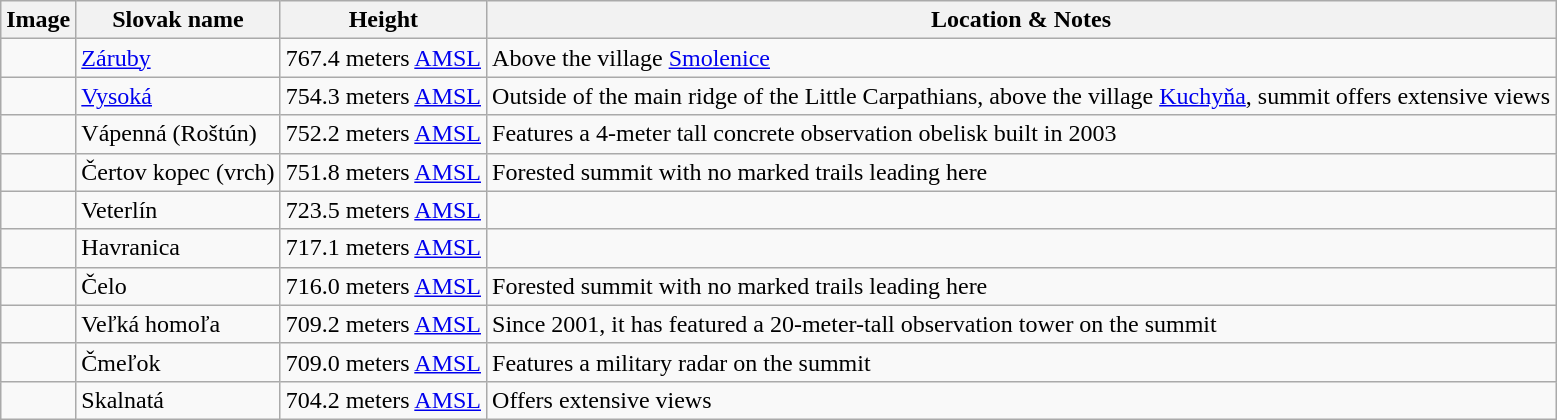<table class="wikitable sortable">
<tr valign=top>
<th class="unsortable">Image</th>
<th>Slovak name</th>
<th>Height</th>
<th class="unsortable">Location & Notes</th>
</tr>
<tr>
<td></td>
<td><a href='#'>Záruby</a></td>
<td>767.4 meters <a href='#'>AMSL</a> <br></td>
<td>Above the village <a href='#'>Smolenice</a></td>
</tr>
<tr>
<td></td>
<td><a href='#'>Vysoká</a></td>
<td>754.3 meters <a href='#'>AMSL</a> <br></td>
<td>Outside of the main ridge of the Little Carpathians, above the village <a href='#'>Kuchyňa</a>, summit offers extensive views</td>
</tr>
<tr>
<td></td>
<td>Vápenná (Roštún)</td>
<td>752.2 meters <a href='#'>AMSL</a> <br></td>
<td>Features a 4-meter tall concrete observation obelisk built in 2003</td>
</tr>
<tr>
<td></td>
<td>Čertov kopec (vrch)</td>
<td>751.8 meters <a href='#'>AMSL</a> <br></td>
<td>Forested summit with no marked trails leading here</td>
</tr>
<tr>
<td></td>
<td>Veterlín</td>
<td>723.5 meters <a href='#'>AMSL</a> <br></td>
<td></td>
</tr>
<tr>
<td></td>
<td>Havranica</td>
<td>717.1 meters <a href='#'>AMSL</a> <br></td>
<td></td>
</tr>
<tr>
<td></td>
<td>Čelo</td>
<td>716.0 meters <a href='#'>AMSL</a> <br></td>
<td>Forested summit with no marked trails leading here</td>
</tr>
<tr>
<td></td>
<td>Veľká homoľa</td>
<td>709.2 meters <a href='#'>AMSL</a> <br></td>
<td>Since 2001, it has featured a 20-meter-tall observation tower on the summit</td>
</tr>
<tr>
<td></td>
<td>Čmeľok</td>
<td>709.0 meters <a href='#'>AMSL</a> <br></td>
<td>Features a military radar on the summit</td>
</tr>
<tr>
<td></td>
<td>Skalnatá</td>
<td>704.2 meters <a href='#'>AMSL</a> <br></td>
<td>Offers extensive views</td>
</tr>
</table>
